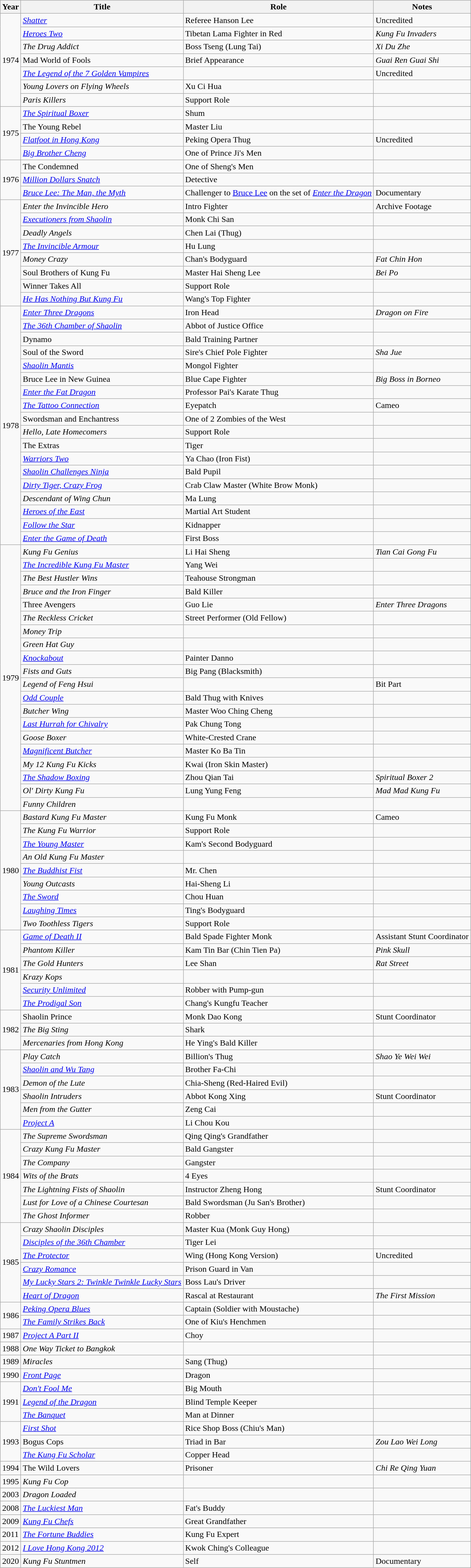<table class="wikitable sortable">
<tr>
<th>Year</th>
<th>Title</th>
<th>Role</th>
<th scope="col" class="unsortable">Notes</th>
</tr>
<tr>
<td rowspan="7">1974</td>
<td><em><a href='#'>Shatter</a></em></td>
<td>Referee Hanson Lee</td>
<td>Uncredited</td>
</tr>
<tr>
<td><em><a href='#'>Heroes Two</a></em></td>
<td>Tibetan Lama Fighter in Red</td>
<td><em>Kung Fu Invaders</em></td>
</tr>
<tr>
<td><em>The Drug Addict</em></td>
<td>Boss Tseng (Lung Tai)</td>
<td><em>Xi Du Zhe</em></td>
</tr>
<tr>
<td>Mad World of Fools</td>
<td>Brief Appearance</td>
<td><em>Guai Ren Guai Shi</em></td>
</tr>
<tr>
<td><em><a href='#'>The Legend of the 7 Golden Vampires</a></em></td>
<td></td>
<td>Uncredited</td>
</tr>
<tr>
<td><em>Young Lovers on Flying Wheels</em></td>
<td>Xu Ci Hua</td>
<td></td>
</tr>
<tr>
<td><em>Paris Killers</em></td>
<td>Support Role</td>
<td></td>
</tr>
<tr>
<td rowspan=4>1975</td>
<td><em><a href='#'>The Spiritual Boxer</a></em></td>
<td>Shum</td>
<td></td>
</tr>
<tr>
<td>The Young Rebel</td>
<td>Master Liu</td>
<td></td>
</tr>
<tr>
<td><em><a href='#'>Flatfoot in Hong Kong</a></em></td>
<td>Peking Opera Thug</td>
<td>Uncredited</td>
</tr>
<tr>
<td><em><a href='#'>Big Brother Cheng</a></em></td>
<td>One of Prince Ji's Men</td>
<td></td>
</tr>
<tr>
<td rowspan="3">1976</td>
<td>The Condemned</td>
<td>One of Sheng's Men</td>
<td></td>
</tr>
<tr>
<td><em><a href='#'>Million Dollars Snatch</a></em></td>
<td>Detective</td>
<td></td>
</tr>
<tr>
<td><em><a href='#'>Bruce Lee: The Man, the Myth</a></em></td>
<td>Challenger to <a href='#'>Bruce Lee</a> on the set of <em><a href='#'>Enter the Dragon</a></em></td>
<td>Documentary</td>
</tr>
<tr>
<td rowspan="8">1977</td>
<td><em>Enter the Invincible Hero</em></td>
<td>Intro Fighter</td>
<td>Archive Footage</td>
</tr>
<tr>
<td><em><a href='#'>Executioners from Shaolin</a></em></td>
<td>Monk Chi San</td>
<td></td>
</tr>
<tr>
<td><em>Deadly Angels</em></td>
<td>Chen Lai (Thug)</td>
<td></td>
</tr>
<tr>
<td><em><a href='#'>The Invincible Armour</a></em></td>
<td>Hu Lung</td>
<td></td>
</tr>
<tr>
<td><em>Money Crazy</em></td>
<td>Chan's Bodyguard</td>
<td><em>Fat Chin Hon</em></td>
</tr>
<tr>
<td>Soul Brothers of Kung Fu</td>
<td>Master Hai Sheng Lee</td>
<td><em>Bei Po</em></td>
</tr>
<tr>
<td>Winner Takes All</td>
<td>Support Role</td>
<td></td>
</tr>
<tr>
<td><em><a href='#'>He Has Nothing But Kung Fu</a></em></td>
<td>Wang's Top Fighter</td>
<td></td>
</tr>
<tr>
<td rowspan="18">1978</td>
<td><em><a href='#'>Enter Three Dragons</a></em></td>
<td>Iron Head</td>
<td><em>Dragon on Fire</em></td>
</tr>
<tr>
<td><em><a href='#'>The 36th Chamber of Shaolin</a></em></td>
<td>Abbot of Justice Office</td>
<td></td>
</tr>
<tr>
<td>Dynamo</td>
<td>Bald Training Partner</td>
<td></td>
</tr>
<tr>
<td>Soul of the Sword</td>
<td>Sire's Chief Pole Fighter</td>
<td><em>Sha Jue</em></td>
</tr>
<tr>
<td><em><a href='#'>Shaolin Mantis</a></em></td>
<td>Mongol Fighter</td>
<td></td>
</tr>
<tr>
<td>Bruce Lee in New Guinea</td>
<td>Blue Cape Fighter</td>
<td><em>Big Boss in Borneo</em></td>
</tr>
<tr>
<td><em><a href='#'>Enter the Fat Dragon</a></em></td>
<td>Professor Pai's Karate Thug</td>
<td></td>
</tr>
<tr>
<td><em><a href='#'>The Tattoo Connection</a></em></td>
<td>Eyepatch</td>
<td>Cameo</td>
</tr>
<tr>
<td>Swordsman and  Enchantress</td>
<td>One of 2 Zombies of the West</td>
<td></td>
</tr>
<tr>
<td><em>Hello, Late Homecomers</em></td>
<td>Support Role</td>
<td></td>
</tr>
<tr>
<td>The Extras</td>
<td>Tiger</td>
<td></td>
</tr>
<tr>
<td><em><a href='#'>Warriors Two</a></em></td>
<td>Ya Chao (Iron Fist)</td>
<td></td>
</tr>
<tr>
<td><em><a href='#'>Shaolin Challenges Ninja</a></em></td>
<td>Bald Pupil</td>
<td></td>
</tr>
<tr>
<td><em><a href='#'>Dirty Tiger, Crazy Frog</a></em></td>
<td>Crab Claw Master (White Brow Monk)</td>
<td></td>
</tr>
<tr>
<td><em>Descendant of Wing Chun</em></td>
<td>Ma Lung</td>
<td></td>
</tr>
<tr>
<td><em><a href='#'>Heroes of the East</a></em></td>
<td>Martial Art Student</td>
<td></td>
</tr>
<tr>
<td><em><a href='#'>Follow the Star</a></em></td>
<td>Kidnapper</td>
<td></td>
</tr>
<tr>
<td><em><a href='#'>Enter the Game of Death</a></em></td>
<td>First Boss</td>
<td></td>
</tr>
<tr>
<td rowspan="20">1979</td>
<td><em>Kung Fu Genius</em></td>
<td>Li Hai Sheng</td>
<td><em>Tian Cai Gong Fu</em></td>
</tr>
<tr>
<td><em><a href='#'>The Incredible Kung Fu Master</a></em></td>
<td>Yang Wei</td>
<td></td>
</tr>
<tr>
<td><em>The Best Hustler Wins</em></td>
<td>Teahouse Strongman</td>
<td></td>
</tr>
<tr>
<td><em>Bruce and the Iron Finger</em></td>
<td>Bald Killer</td>
<td></td>
</tr>
<tr>
<td>Three Avengers</td>
<td>Guo Lie</td>
<td><em>Enter Three Dragons</em></td>
</tr>
<tr>
<td><em>The Reckless Cricket</em></td>
<td>Street Performer (Old Fellow)</td>
<td></td>
</tr>
<tr>
<td><em>Money Trip</em></td>
<td></td>
<td></td>
</tr>
<tr>
<td><em>Green Hat Guy</em></td>
<td></td>
<td></td>
</tr>
<tr>
<td><em><a href='#'>Knockabout</a></em></td>
<td>Painter Danno</td>
<td></td>
</tr>
<tr>
<td><em>Fists and Guts</em></td>
<td>Big Pang (Blacksmith)</td>
<td></td>
</tr>
<tr>
<td><em>Legend of Feng Hsui</em></td>
<td></td>
<td>Bit Part</td>
</tr>
<tr>
<td><em><a href='#'>Odd Couple</a></em></td>
<td>Bald Thug with Knives</td>
<td></td>
</tr>
<tr>
<td><em>Butcher Wing</em></td>
<td>Master Woo Ching Cheng</td>
<td></td>
</tr>
<tr>
<td><em><a href='#'>Last Hurrah for Chivalry</a></em></td>
<td>Pak Chung Tong</td>
<td></td>
</tr>
<tr>
<td><em>Goose Boxer</em></td>
<td>White-Crested Crane</td>
<td></td>
</tr>
<tr>
<td><em><a href='#'>Magnificent Butcher</a></em></td>
<td>Master Ko Ba Tin</td>
<td></td>
</tr>
<tr>
<td><em>My 12 Kung Fu Kicks</em></td>
<td>Kwai (Iron Skin Master)</td>
<td></td>
</tr>
<tr>
<td><em><a href='#'>The Shadow Boxing</a></em></td>
<td>Zhou Qian Tai</td>
<td><em>Spiritual Boxer 2</em></td>
</tr>
<tr>
<td><em>Ol' Dirty Kung Fu</em></td>
<td>Lung Yung Feng</td>
<td><em>Mad Mad Kung Fu</em></td>
</tr>
<tr>
<td><em>Funny Children</em></td>
<td></td>
<td></td>
</tr>
<tr>
<td rowspan="9">1980</td>
<td><em>Bastard Kung Fu Master</em></td>
<td>Kung Fu Monk</td>
<td>Cameo</td>
</tr>
<tr>
<td><em>The Kung Fu Warrior</em></td>
<td>Support Role</td>
<td></td>
</tr>
<tr>
<td><em><a href='#'>The Young Master</a></em></td>
<td>Kam's Second Bodyguard</td>
<td></td>
</tr>
<tr>
<td><em>An Old Kung Fu Master</em></td>
<td></td>
<td></td>
</tr>
<tr>
<td><em><a href='#'>The Buddhist Fist</a></em></td>
<td>Mr. Chen</td>
<td></td>
</tr>
<tr>
<td><em>Young Outcasts</em></td>
<td>Hai-Sheng Li</td>
<td></td>
</tr>
<tr>
<td><em><a href='#'>The Sword</a></em></td>
<td>Chou Huan</td>
<td></td>
</tr>
<tr>
<td><em><a href='#'>Laughing Times</a></em></td>
<td>Ting's Bodyguard</td>
<td></td>
</tr>
<tr>
<td><em>Two Toothless Tigers</em></td>
<td>Support Role</td>
<td></td>
</tr>
<tr>
<td rowspan="6">1981</td>
<td><em><a href='#'>Game of Death II</a></em></td>
<td>Bald Spade Fighter Monk</td>
<td>Assistant Stunt Coordinator</td>
</tr>
<tr>
<td><em>Phantom Killer</em></td>
<td>Kam Tin Bar (Chin Tien Pa)</td>
<td><em>Pink Skull</em></td>
</tr>
<tr>
<td><em>The Gold Hunters</em></td>
<td>Lee Shan</td>
<td><em>Rat Street</em></td>
</tr>
<tr>
<td><em>Krazy Kops</em></td>
<td></td>
<td></td>
</tr>
<tr>
<td><em><a href='#'>Security Unlimited</a></em></td>
<td>Robber with Pump-gun</td>
<td></td>
</tr>
<tr>
<td><em><a href='#'>The Prodigal Son</a></em></td>
<td>Chang's Kungfu Teacher</td>
<td></td>
</tr>
<tr>
<td rowspan="3">1982</td>
<td>Shaolin Prince</td>
<td>Monk Dao Kong</td>
<td>Stunt Coordinator</td>
</tr>
<tr>
<td><em>The Big Sting</em></td>
<td>Shark</td>
<td></td>
</tr>
<tr>
<td><em>Mercenaries from Hong Kong</em></td>
<td>He Ying's Bald Killer</td>
<td></td>
</tr>
<tr>
<td rowspan="6">1983</td>
<td><em>Play Catch</em></td>
<td>Billion's Thug</td>
<td><em>Shao Ye Wei Wei</em></td>
</tr>
<tr>
<td><em><a href='#'>Shaolin and Wu Tang</a></em></td>
<td>Brother Fa-Chi</td>
<td></td>
</tr>
<tr>
<td><em>Demon of the Lute</em></td>
<td>Chia-Sheng (Red-Haired Evil)</td>
<td></td>
</tr>
<tr>
<td><em>Shaolin Intruders</em></td>
<td>Abbot Kong Xing</td>
<td>Stunt Coordinator</td>
</tr>
<tr>
<td><em>Men from the Gutter</em></td>
<td>Zeng Cai</td>
<td></td>
</tr>
<tr>
<td><em><a href='#'>Project A</a></em></td>
<td>Li Chou Kou</td>
<td></td>
</tr>
<tr>
<td rowspan="7">1984</td>
<td><em>The Supreme Swordsman</em></td>
<td>Qing Qing's Grandfather</td>
<td></td>
</tr>
<tr>
<td><em>Crazy Kung Fu Master</em></td>
<td>Bald Gangster</td>
<td></td>
</tr>
<tr>
<td><em>The Company</em></td>
<td>Gangster</td>
<td></td>
</tr>
<tr>
<td><em>Wits of the Brats</em></td>
<td>4 Eyes</td>
<td></td>
</tr>
<tr>
<td><em>The Lightning Fists of Shaolin</em></td>
<td>Instructor Zheng Hong</td>
<td>Stunt Coordinator</td>
</tr>
<tr>
<td><em>Lust for Love of a Chinese Courtesan</em></td>
<td>Bald Swordsman (Ju San's Brother)</td>
<td></td>
</tr>
<tr>
<td><em>The Ghost Informer</em></td>
<td>Robber</td>
<td></td>
</tr>
<tr>
<td rowspan="6">1985</td>
<td><em>Crazy Shaolin Disciples</em></td>
<td>Master Kua (Monk Guy Hong)</td>
<td></td>
</tr>
<tr>
<td><em><a href='#'>Disciples of the 36th Chamber</a></em></td>
<td>Tiger Lei</td>
<td></td>
</tr>
<tr>
<td><em><a href='#'>The Protector</a></em></td>
<td>Wing (Hong Kong Version)</td>
<td>Uncredited</td>
</tr>
<tr>
<td><em><a href='#'>Crazy Romance</a></em></td>
<td>Prison Guard in Van</td>
<td></td>
</tr>
<tr>
<td><em><a href='#'>My Lucky Stars 2: Twinkle Twinkle Lucky Stars</a></em></td>
<td>Boss Lau's Driver</td>
<td></td>
</tr>
<tr>
<td><em><a href='#'>Heart of Dragon</a></em></td>
<td>Rascal at Restaurant</td>
<td><em>The First Mission</em></td>
</tr>
<tr>
<td rowspan="2">1986</td>
<td><em><a href='#'>Peking Opera Blues</a></em></td>
<td>Captain (Soldier with Moustache)</td>
<td></td>
</tr>
<tr>
<td><em><a href='#'>The Family Strikes Back</a></em></td>
<td>One of Kiu's Henchmen</td>
<td></td>
</tr>
<tr>
<td>1987</td>
<td><em><a href='#'>Project A Part II</a></em></td>
<td>Choy</td>
<td></td>
</tr>
<tr>
<td>1988</td>
<td><em>One Way Ticket to Bangkok</em></td>
<td></td>
<td></td>
</tr>
<tr>
<td>1989</td>
<td><em>Miracles</em></td>
<td>Sang (Thug)</td>
<td></td>
</tr>
<tr>
<td>1990</td>
<td><em><a href='#'>Front Page</a></em></td>
<td>Dragon</td>
<td></td>
</tr>
<tr>
<td rowspan="3">1991</td>
<td><em><a href='#'>Don't Fool Me</a></em></td>
<td>Big Mouth</td>
<td></td>
</tr>
<tr>
<td><em><a href='#'>Legend of the Dragon</a></em></td>
<td>Blind Temple Keeper</td>
<td></td>
</tr>
<tr>
<td><em><a href='#'>The Banquet</a></em></td>
<td>Man at Dinner</td>
<td></td>
</tr>
<tr>
<td rowspan="3">1993</td>
<td><em><a href='#'>First Shot</a></em></td>
<td>Rice Shop Boss (Chiu's Man)</td>
<td></td>
</tr>
<tr>
<td>Bogus Cops</td>
<td>Triad in Bar</td>
<td><em>Zou Lao Wei Long</em></td>
</tr>
<tr>
<td><em><a href='#'>The Kung Fu Scholar</a></em></td>
<td>Copper Head</td>
<td></td>
</tr>
<tr>
<td>1994</td>
<td>The Wild Lovers</td>
<td>Prisoner</td>
<td><em>Chi Re Qing Yuan</em></td>
</tr>
<tr>
<td>1995</td>
<td><em>Kung Fu Cop</em></td>
<td></td>
<td></td>
</tr>
<tr>
<td>2003</td>
<td><em>Dragon Loaded</em></td>
<td></td>
<td></td>
</tr>
<tr>
<td>2008</td>
<td><em><a href='#'>The Luckiest Man</a></em></td>
<td>Fat's Buddy</td>
<td></td>
</tr>
<tr>
<td>2009</td>
<td><em><a href='#'>Kung Fu Chefs</a></em></td>
<td>Great Grandfather</td>
<td></td>
</tr>
<tr>
<td>2011</td>
<td><em><a href='#'>The Fortune Buddies</a></em></td>
<td>Kung Fu Expert</td>
<td></td>
</tr>
<tr>
<td>2012</td>
<td><em><a href='#'>I Love Hong Kong 2012</a></em></td>
<td>Kwok Ching's Colleague</td>
<td></td>
</tr>
<tr>
<td>2020</td>
<td><em> Kung Fu Stuntmen</em></td>
<td>Self</td>
<td>Documentary</td>
</tr>
</table>
